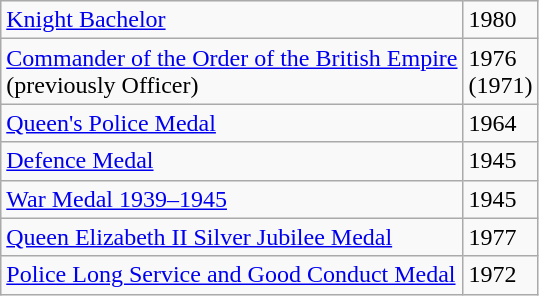<table class="wikitable">
<tr>
<td> <a href='#'>Knight Bachelor</a></td>
<td>1980</td>
</tr>
<tr>
<td> <a href='#'>Commander of the Order of the British Empire</a><br>(previously Officer)</td>
<td>1976<br>(1971)</td>
</tr>
<tr>
<td> <a href='#'>Queen's Police Medal</a></td>
<td>1964</td>
</tr>
<tr>
<td> <a href='#'>Defence Medal</a></td>
<td>1945</td>
</tr>
<tr>
<td> <a href='#'>War Medal 1939–1945</a></td>
<td>1945</td>
</tr>
<tr>
<td> <a href='#'>Queen Elizabeth II Silver Jubilee Medal</a></td>
<td>1977</td>
</tr>
<tr>
<td> <a href='#'>Police Long Service and Good Conduct Medal</a></td>
<td>1972</td>
</tr>
</table>
